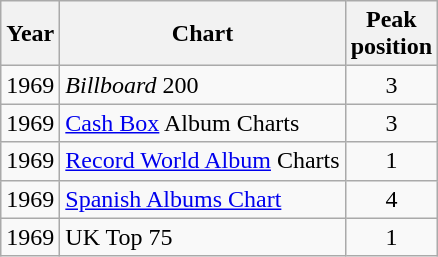<table class="wikitable">
<tr>
<th>Year</th>
<th>Chart</th>
<th>Peak<br>position</th>
</tr>
<tr>
<td>1969</td>
<td><em>Billboard</em> 200</td>
<td style="text-align:center;">3</td>
</tr>
<tr>
<td>1969</td>
<td><a href='#'>Cash Box</a> Album Charts</td>
<td style="text-align:center;">3</td>
</tr>
<tr>
<td>1969</td>
<td><a href='#'>Record World Album</a> Charts</td>
<td style="text-align:center;">1</td>
</tr>
<tr>
<td>1969</td>
<td><a href='#'>Spanish Albums Chart</a></td>
<td style="text-align:center;">4</td>
</tr>
<tr>
<td>1969</td>
<td>UK Top 75</td>
<td style="text-align:center;">1</td>
</tr>
</table>
